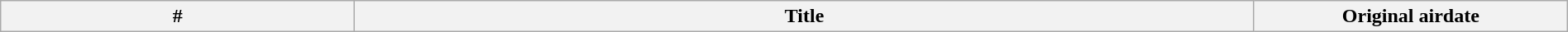<table class="wikitable plainrowheaders"  style="width:100%; background:#fff;">
<tr>
<th>#</th>
<th>Title</th>
<th style="width:20%;">Original airdate<br>

</th>
</tr>
</table>
